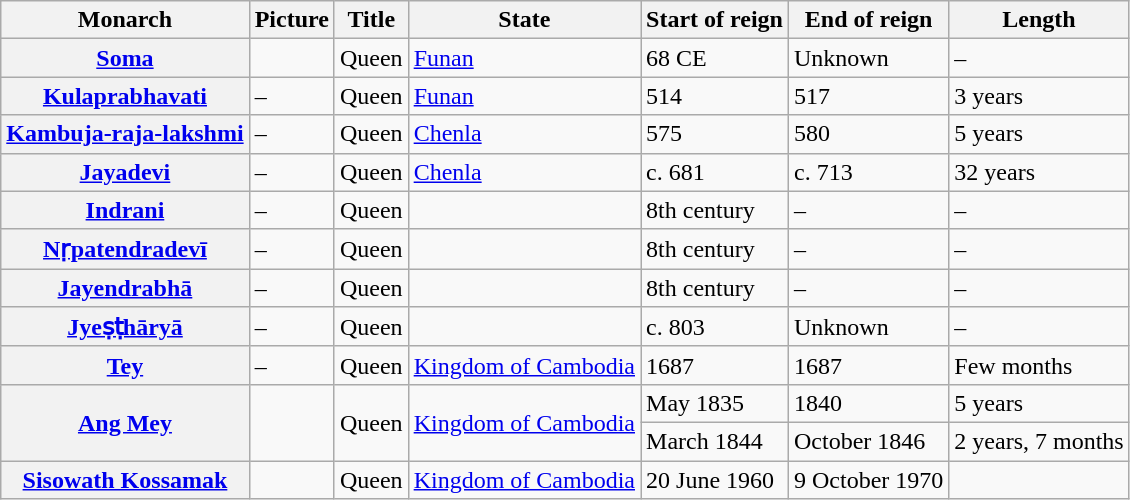<table class="wikitable sortable">
<tr>
<th>Monarch</th>
<th>Picture</th>
<th>Title</th>
<th>State</th>
<th>Start of reign</th>
<th>End of reign</th>
<th>Length</th>
</tr>
<tr>
<th><a href='#'>Soma</a></th>
<td></td>
<td>Queen</td>
<td><a href='#'>Funan</a></td>
<td>68 CE</td>
<td>Unknown</td>
<td>–</td>
</tr>
<tr>
<th><a href='#'>Kulaprabhavati</a></th>
<td>–</td>
<td>Queen</td>
<td><a href='#'>Funan</a></td>
<td>514</td>
<td>517</td>
<td>3 years</td>
</tr>
<tr>
<th><a href='#'>Kambuja-raja-lakshmi</a></th>
<td>–</td>
<td>Queen</td>
<td><a href='#'>Chenla</a></td>
<td>575</td>
<td>580</td>
<td>5 years</td>
</tr>
<tr>
<th><a href='#'>Jayadevi</a></th>
<td>–</td>
<td>Queen</td>
<td><a href='#'>Chenla</a></td>
<td>c. 681</td>
<td>c. 713</td>
<td>32 years</td>
</tr>
<tr>
<th><a href='#'>Indrani</a></th>
<td>–</td>
<td>Queen</td>
<td></td>
<td>8th century</td>
<td>–</td>
<td>–</td>
</tr>
<tr>
<th><a href='#'>Nṛpatendradevī</a></th>
<td>–</td>
<td>Queen</td>
<td></td>
<td>8th century</td>
<td>–</td>
<td>–</td>
</tr>
<tr>
<th><a href='#'>Jayendrabhā</a></th>
<td>–</td>
<td>Queen</td>
<td></td>
<td>8th century</td>
<td>–</td>
<td>–</td>
</tr>
<tr>
<th><a href='#'>Jyeṣṭhāryā</a></th>
<td>–</td>
<td>Queen</td>
<td></td>
<td>c. 803</td>
<td>Unknown</td>
<td>–</td>
</tr>
<tr>
<th><a href='#'>Tey</a></th>
<td>–</td>
<td>Queen</td>
<td><a href='#'>Kingdom of Cambodia</a></td>
<td>1687</td>
<td>1687</td>
<td>Few months</td>
</tr>
<tr>
<th rowspan="2"><a href='#'>Ang Mey</a></th>
<td rowspan="2"></td>
<td rowspan="2">Queen</td>
<td rowspan="2"><a href='#'>Kingdom of Cambodia</a></td>
<td>May 1835</td>
<td>1840</td>
<td>5 years</td>
</tr>
<tr>
<td>March 1844</td>
<td>October 1846</td>
<td>2 years, 7 months</td>
</tr>
<tr>
<th><a href='#'>Sisowath Kossamak</a></th>
<td></td>
<td>Queen</td>
<td><a href='#'>Kingdom of Cambodia</a></td>
<td>20 June 1960</td>
<td>9 October 1970</td>
<td></td>
</tr>
</table>
